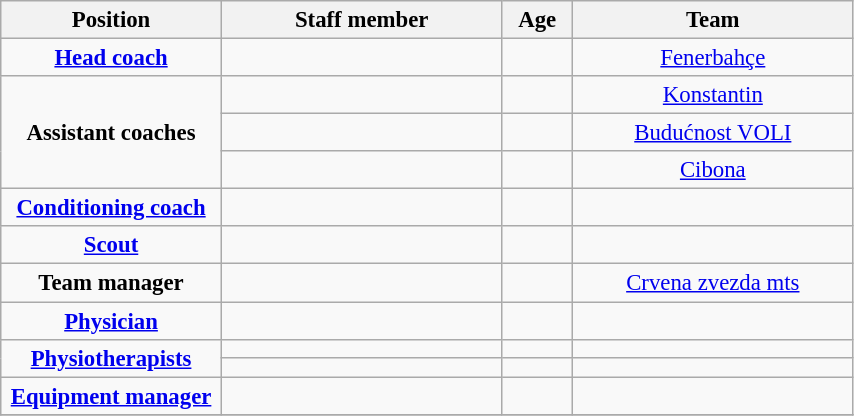<table class="wikitable sortable" style="text-align:center; font-size:95%">
<tr>
<th scope="col" width="140px">Position</th>
<th scope="col" width="180px">Staff member</th>
<th scope="col" width="40px">Age</th>
<th scope="col" width="180px">Team</th>
</tr>
<tr>
<td><strong><a href='#'>Head coach</a></strong></td>
<td> </td>
<td></td>
<td> <a href='#'>Fenerbahçe</a></td>
</tr>
<tr>
<td rowspan=3><strong>Assistant coaches</strong></td>
<td> </td>
<td></td>
<td> <a href='#'>Konstantin</a></td>
</tr>
<tr>
<td> </td>
<td></td>
<td> <a href='#'>Budućnost VOLI</a></td>
</tr>
<tr>
<td> </td>
<td></td>
<td> <a href='#'>Cibona</a></td>
</tr>
<tr>
<td rowspan=1><strong><a href='#'>Conditioning coach</a></strong></td>
<td> </td>
<td></td>
<td></td>
</tr>
<tr>
<td><strong><a href='#'>Scout</a></strong></td>
<td> </td>
<td></td>
<td></td>
</tr>
<tr>
<td><strong>Team manager</strong></td>
<td> </td>
<td></td>
<td> <a href='#'>Crvena zvezda mts</a></td>
</tr>
<tr>
<td><strong><a href='#'>Physician</a></strong></td>
<td> </td>
<td></td>
<td></td>
</tr>
<tr>
<td rowspan=2><strong><a href='#'>Physiotherapists</a></strong></td>
<td> </td>
<td></td>
<td></td>
</tr>
<tr>
<td> </td>
<td></td>
<td></td>
</tr>
<tr>
<td><strong><a href='#'>Equipment manager</a></strong></td>
<td> </td>
<td></td>
<td></td>
</tr>
<tr>
</tr>
</table>
